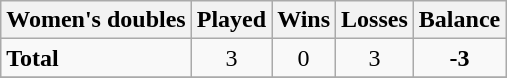<table class="wikitable" style="text-align:center">
<tr>
<th>Women's doubles</th>
<th>Played</th>
<th>Wins</th>
<th>Losses</th>
<th>Balance</th>
</tr>
<tr>
<td align=left><strong>Total</strong></td>
<td>3</td>
<td>0</td>
<td>3</td>
<td><strong>-3</strong></td>
</tr>
<tr>
</tr>
</table>
